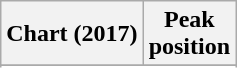<table class="wikitable sortable plainrowheaders" style="text-align:center">
<tr>
<th scope="col">Chart (2017)</th>
<th scope="col">Peak<br>position</th>
</tr>
<tr>
</tr>
<tr>
</tr>
<tr>
</tr>
<tr>
</tr>
<tr>
</tr>
<tr>
</tr>
<tr>
</tr>
<tr>
</tr>
<tr>
</tr>
<tr>
</tr>
<tr>
</tr>
</table>
